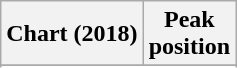<table class="wikitable sortable plainrowheaders" style="text-align:center">
<tr>
<th scope="col">Chart (2018)</th>
<th scope="col">Peak<br>position</th>
</tr>
<tr>
</tr>
<tr>
</tr>
<tr>
</tr>
</table>
